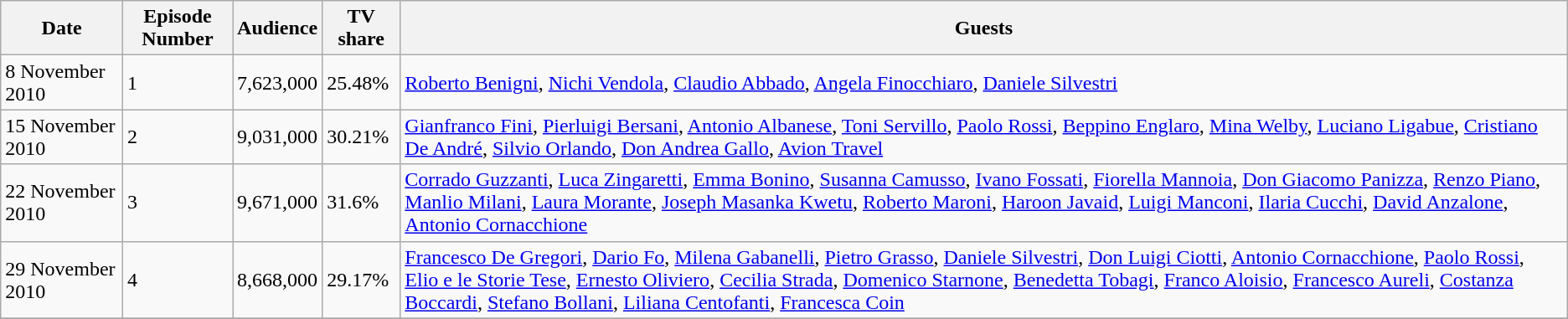<table class="wikitable">
<tr>
<th>Date</th>
<th>Episode Number</th>
<th>Audience</th>
<th>TV share</th>
<th>Guests</th>
</tr>
<tr>
<td>8 November 2010</td>
<td>1</td>
<td>7,623,000</td>
<td>25.48%</td>
<td><a href='#'>Roberto Benigni</a>, <a href='#'>Nichi Vendola</a>, <a href='#'>Claudio Abbado</a>, <a href='#'>Angela Finocchiaro</a>, <a href='#'>Daniele Silvestri</a></td>
</tr>
<tr>
<td>15 November 2010</td>
<td>2</td>
<td>9,031,000</td>
<td>30.21%</td>
<td><a href='#'>Gianfranco Fini</a>, <a href='#'>Pierluigi Bersani</a>, <a href='#'>Antonio Albanese</a>, <a href='#'>Toni Servillo</a>, <a href='#'>Paolo Rossi</a>, <a href='#'>Beppino Englaro</a>, <a href='#'>Mina Welby</a>, <a href='#'>Luciano Ligabue</a>, <a href='#'>Cristiano De André</a>, <a href='#'>Silvio Orlando</a>, <a href='#'>Don Andrea Gallo</a>, <a href='#'>Avion Travel</a></td>
</tr>
<tr>
<td>22 November 2010</td>
<td>3</td>
<td>9,671,000</td>
<td>31.6%</td>
<td><a href='#'>Corrado Guzzanti</a>, <a href='#'>Luca Zingaretti</a>, <a href='#'>Emma Bonino</a>, <a href='#'>Susanna Camusso</a>, <a href='#'>Ivano Fossati</a>, <a href='#'>Fiorella Mannoia</a>, <a href='#'>Don Giacomo Panizza</a>, <a href='#'>Renzo Piano</a>, <a href='#'>Manlio Milani</a>, <a href='#'>Laura Morante</a>, <a href='#'>Joseph Masanka Kwetu</a>, <a href='#'>Roberto Maroni</a>, <a href='#'>Haroon Javaid</a>, <a href='#'>Luigi Manconi</a>, <a href='#'>Ilaria Cucchi</a>, <a href='#'>David Anzalone</a>, <a href='#'>Antonio Cornacchione</a></td>
</tr>
<tr>
<td>29 November 2010</td>
<td>4</td>
<td>8,668,000</td>
<td>29.17%</td>
<td><a href='#'>Francesco De Gregori</a>, <a href='#'>Dario Fo</a>, <a href='#'>Milena Gabanelli</a>, <a href='#'>Pietro Grasso</a>, <a href='#'>Daniele Silvestri</a>, <a href='#'>Don Luigi Ciotti</a>, <a href='#'>Antonio Cornacchione</a>, <a href='#'>Paolo Rossi</a>, <a href='#'>Elio e le Storie Tese</a>, <a href='#'>Ernesto Oliviero</a>, <a href='#'>Cecilia Strada</a>, <a href='#'>Domenico Starnone</a>, <a href='#'>Benedetta Tobagi</a>, <a href='#'>Franco Aloisio</a>, <a href='#'>Francesco Aureli</a>, <a href='#'>Costanza Boccardi</a>, <a href='#'>Stefano Bollani</a>, <a href='#'>Liliana Centofanti</a>, <a href='#'>Francesca Coin</a></td>
</tr>
<tr>
</tr>
</table>
